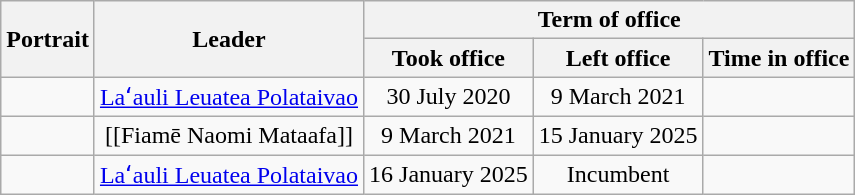<table class="wikitable" style="text-align:center">
<tr>
<th rowspan="2">Portrait</th>
<th rowspan="2">Leader</th>
<th colspan="3">Term of office</th>
</tr>
<tr>
<th>Took office</th>
<th>Left office</th>
<th>Time in office</th>
</tr>
<tr>
<td></td>
<td><a href='#'>Laʻauli Leuatea Polataivao</a></td>
<td>30 July 2020</td>
<td>9 March 2021</td>
<td></td>
</tr>
<tr>
<td></td>
<td>[[Fiamē Naomi Mataafa]]</td>
<td>9 March 2021</td>
<td>15 January 2025</td>
<td></td>
</tr>
<tr>
<td></td>
<td><a href='#'>Laʻauli Leuatea Polataivao</a></td>
<td>16 January 2025</td>
<td>Incumbent</td>
<td></td>
</tr>
</table>
